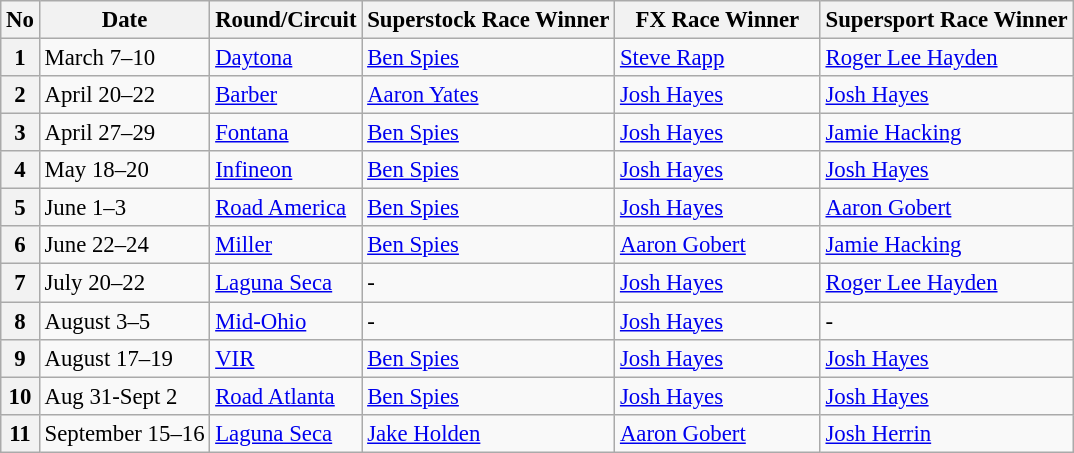<table class="wikitable" style="font-size: 95%">
<tr>
<th>No</th>
<th>Date</th>
<th>Round/Circuit</th>
<th>Superstock Race Winner</th>
<th style="width: 130px;">FX Race Winner</th>
<th>Supersport Race Winner</th>
</tr>
<tr>
<th>1</th>
<td>March 7–10</td>
<td><a href='#'>Daytona</a></td>
<td> <a href='#'>Ben Spies</a></td>
<td> <a href='#'>Steve Rapp</a></td>
<td> <a href='#'>Roger Lee Hayden</a></td>
</tr>
<tr>
<th>2</th>
<td>April 20–22</td>
<td><a href='#'>Barber</a></td>
<td> <a href='#'>Aaron Yates</a></td>
<td> <a href='#'>Josh Hayes</a></td>
<td> <a href='#'>Josh Hayes</a></td>
</tr>
<tr>
<th>3</th>
<td>April 27–29</td>
<td><a href='#'>Fontana</a></td>
<td> <a href='#'>Ben Spies</a></td>
<td> <a href='#'>Josh Hayes</a></td>
<td> <a href='#'>Jamie Hacking</a></td>
</tr>
<tr>
<th>4</th>
<td>May 18–20</td>
<td><a href='#'>Infineon</a></td>
<td> <a href='#'>Ben Spies</a></td>
<td> <a href='#'>Josh Hayes</a></td>
<td> <a href='#'>Josh Hayes</a></td>
</tr>
<tr>
<th>5</th>
<td>June 1–3</td>
<td><a href='#'>Road America</a></td>
<td> <a href='#'>Ben Spies</a></td>
<td> <a href='#'>Josh Hayes</a></td>
<td> <a href='#'>Aaron Gobert</a></td>
</tr>
<tr>
<th>6</th>
<td>June 22–24</td>
<td><a href='#'>Miller</a></td>
<td> <a href='#'>Ben Spies</a></td>
<td> <a href='#'>Aaron Gobert</a></td>
<td> <a href='#'>Jamie Hacking</a></td>
</tr>
<tr>
<th>7</th>
<td>July 20–22</td>
<td><a href='#'>Laguna Seca</a></td>
<td>-</td>
<td> <a href='#'>Josh Hayes</a></td>
<td> <a href='#'>Roger Lee Hayden</a></td>
</tr>
<tr>
<th>8</th>
<td>August 3–5</td>
<td><a href='#'>Mid-Ohio</a></td>
<td>-</td>
<td> <a href='#'>Josh Hayes</a></td>
<td>-</td>
</tr>
<tr>
<th>9</th>
<td>August 17–19</td>
<td><a href='#'>VIR</a></td>
<td> <a href='#'>Ben Spies</a></td>
<td> <a href='#'>Josh Hayes</a></td>
<td> <a href='#'>Josh Hayes</a></td>
</tr>
<tr>
<th>10</th>
<td>Aug 31-Sept 2</td>
<td><a href='#'>Road Atlanta</a></td>
<td> <a href='#'>Ben Spies</a></td>
<td> <a href='#'>Josh Hayes</a></td>
<td> <a href='#'>Josh Hayes</a></td>
</tr>
<tr>
<th>11</th>
<td>September 15–16</td>
<td><a href='#'>Laguna Seca</a></td>
<td> <a href='#'>Jake Holden</a></td>
<td> <a href='#'>Aaron Gobert</a></td>
<td> <a href='#'>Josh Herrin</a></td>
</tr>
</table>
